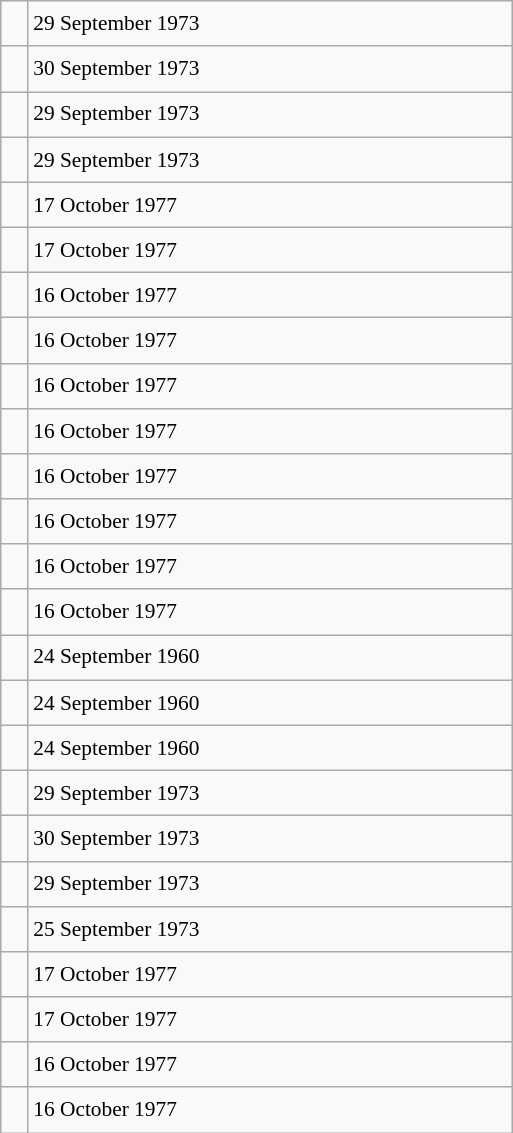<table class="wikitable" style="font-size: 89%; float: left; width: 24em; margin-right: 1em; line-height: 1.65em">
<tr>
<td></td>
<td>29 September 1973</td>
</tr>
<tr>
<td></td>
<td>30 September 1973</td>
</tr>
<tr>
<td></td>
<td>29 September 1973</td>
</tr>
<tr>
<td></td>
<td>29 September 1973</td>
</tr>
<tr>
<td></td>
<td>17 October 1977</td>
</tr>
<tr>
<td></td>
<td>17 October 1977</td>
</tr>
<tr>
<td></td>
<td>16 October 1977</td>
</tr>
<tr>
<td></td>
<td>16 October 1977</td>
</tr>
<tr>
<td></td>
<td>16 October 1977</td>
</tr>
<tr>
<td></td>
<td>16 October 1977</td>
</tr>
<tr>
<td></td>
<td>16 October 1977</td>
</tr>
<tr>
<td></td>
<td>16 October 1977</td>
</tr>
<tr>
<td></td>
<td>16 October 1977</td>
</tr>
<tr>
<td></td>
<td>16 October 1977</td>
</tr>
<tr>
<td></td>
<td>24 September 1960</td>
</tr>
<tr>
<td></td>
<td>24 September 1960</td>
</tr>
<tr>
<td></td>
<td>24 September 1960</td>
</tr>
<tr>
<td></td>
<td>29 September 1973</td>
</tr>
<tr>
<td></td>
<td>30 September 1973</td>
</tr>
<tr>
<td></td>
<td>29 September 1973</td>
</tr>
<tr>
<td></td>
<td>25 September 1973</td>
</tr>
<tr>
<td></td>
<td>17 October 1977</td>
</tr>
<tr>
<td></td>
<td>17 October 1977</td>
</tr>
<tr>
<td></td>
<td>16 October 1977</td>
</tr>
<tr>
<td></td>
<td>16 October 1977</td>
</tr>
</table>
